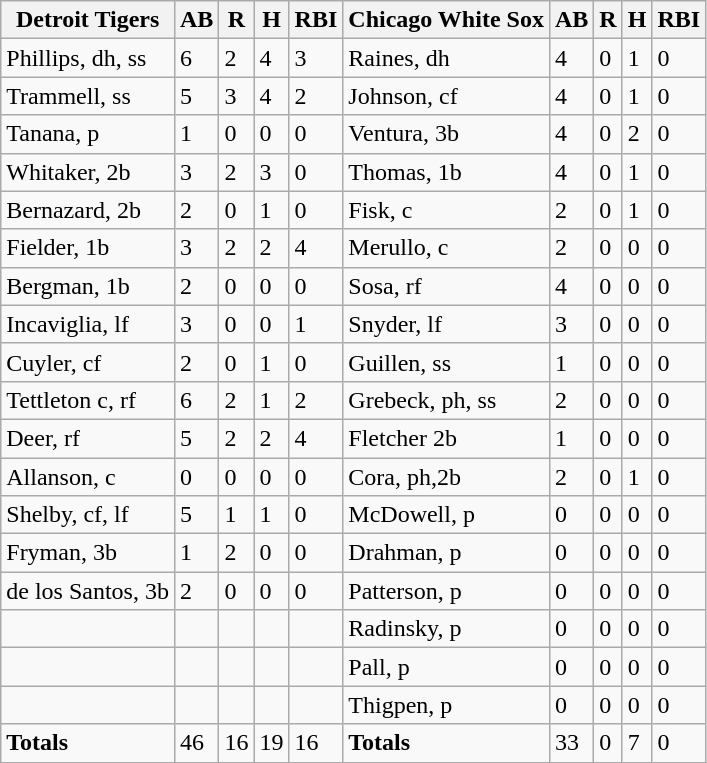<table class="wikitable sortable">
<tr>
<th><strong>Detroit Tigers</strong></th>
<th>AB</th>
<th>R</th>
<th>H</th>
<th>RBI</th>
<th><strong>Chicago White Sox</strong></th>
<th>AB</th>
<th>R</th>
<th>H</th>
<th>RBI</th>
</tr>
<tr>
<td>Phillips, dh, ss</td>
<td>6</td>
<td>2</td>
<td>4</td>
<td>3</td>
<td>Raines, dh</td>
<td>4</td>
<td>0</td>
<td>1</td>
<td>0</td>
</tr>
<tr>
<td>Trammell, ss</td>
<td>5</td>
<td>3</td>
<td>4</td>
<td>2</td>
<td>Johnson, cf</td>
<td>4</td>
<td>0</td>
<td>1</td>
<td>0</td>
</tr>
<tr>
<td>Tanana, p</td>
<td>1</td>
<td>0</td>
<td>0</td>
<td>0</td>
<td>Ventura, 3b</td>
<td>4</td>
<td>0</td>
<td>2</td>
<td>0</td>
</tr>
<tr>
<td>Whitaker, 2b</td>
<td>3</td>
<td>2</td>
<td>3</td>
<td>0</td>
<td>Thomas, 1b</td>
<td>4</td>
<td>0</td>
<td>1</td>
<td>0</td>
</tr>
<tr>
<td>Bernazard, 2b</td>
<td>2</td>
<td>0</td>
<td>1</td>
<td>0</td>
<td>Fisk, c</td>
<td>2</td>
<td>0</td>
<td>1</td>
<td>0</td>
</tr>
<tr>
<td>Fielder, 1b</td>
<td>3</td>
<td>2</td>
<td>2</td>
<td>4</td>
<td>Merullo, c</td>
<td>2</td>
<td>0</td>
<td>0</td>
<td>0</td>
</tr>
<tr>
<td>Bergman, 1b</td>
<td>2</td>
<td>0</td>
<td>0</td>
<td>0</td>
<td>Sosa, rf</td>
<td>4</td>
<td>0</td>
<td>0</td>
<td>0</td>
</tr>
<tr>
<td>Incaviglia, lf</td>
<td>3</td>
<td>0</td>
<td>0</td>
<td>1</td>
<td>Snyder, lf</td>
<td>3</td>
<td>0</td>
<td>0</td>
<td>0</td>
</tr>
<tr>
<td>Cuyler, cf</td>
<td>2</td>
<td>0</td>
<td>1</td>
<td>0</td>
<td>Guillen, ss</td>
<td>1</td>
<td>0</td>
<td>0</td>
<td>0</td>
</tr>
<tr>
<td>Tettleton c, rf</td>
<td>6</td>
<td>2</td>
<td>1</td>
<td>2</td>
<td>Grebeck, ph, ss</td>
<td>2</td>
<td>0</td>
<td>0</td>
<td>0</td>
</tr>
<tr>
<td>Deer, rf</td>
<td>5</td>
<td>2</td>
<td>2</td>
<td>4</td>
<td>Fletcher 2b</td>
<td>1</td>
<td>0</td>
<td>0</td>
<td>0</td>
</tr>
<tr>
<td>Allanson, c</td>
<td>0</td>
<td>0</td>
<td>0</td>
<td>0</td>
<td>Cora, ph,2b</td>
<td>2</td>
<td>0</td>
<td>1</td>
<td>0</td>
</tr>
<tr>
<td>Shelby, cf, lf</td>
<td>5</td>
<td>1</td>
<td>1</td>
<td>0</td>
<td>McDowell, p</td>
<td>0</td>
<td>0</td>
<td>0</td>
<td>0</td>
</tr>
<tr>
<td>Fryman, 3b</td>
<td>1</td>
<td>2</td>
<td>0</td>
<td>0</td>
<td>Drahman, p</td>
<td>0</td>
<td>0</td>
<td>0</td>
<td>0</td>
</tr>
<tr>
<td>de los Santos, 3b</td>
<td>2</td>
<td>0</td>
<td>0</td>
<td>0</td>
<td>Patterson, p</td>
<td>0</td>
<td>0</td>
<td>0</td>
<td>0</td>
</tr>
<tr>
<td></td>
<td></td>
<td></td>
<td></td>
<td></td>
<td>Radinsky, p</td>
<td>0</td>
<td>0</td>
<td>0</td>
<td>0</td>
</tr>
<tr>
<td></td>
<td></td>
<td></td>
<td></td>
<td></td>
<td>Pall, p</td>
<td>0</td>
<td>0</td>
<td>0</td>
<td>0</td>
</tr>
<tr>
<td></td>
<td></td>
<td></td>
<td></td>
<td></td>
<td>Thigpen, p</td>
<td>0</td>
<td>0</td>
<td>0</td>
<td>0</td>
</tr>
<tr>
<td><strong>Totals</strong></td>
<td>46</td>
<td>16</td>
<td>19</td>
<td>16</td>
<td><strong>Totals</strong></td>
<td>33</td>
<td>0</td>
<td>7</td>
<td>0</td>
</tr>
<tr>
</tr>
</table>
